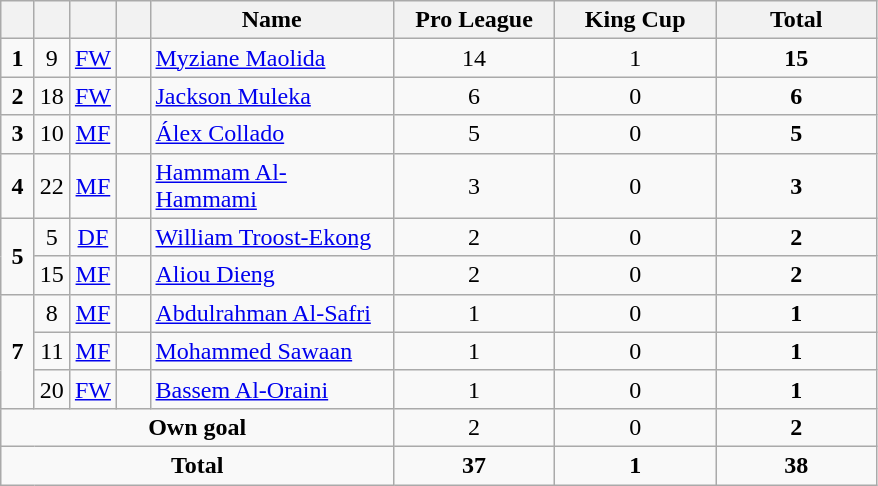<table class="wikitable" style="text-align:center">
<tr>
<th width=15></th>
<th width=15></th>
<th width=15></th>
<th width=15></th>
<th width=155>Name</th>
<th width=100>Pro League</th>
<th width=100>King Cup</th>
<th width=100>Total</th>
</tr>
<tr>
<td><strong>1</strong></td>
<td>9</td>
<td><a href='#'>FW</a></td>
<td></td>
<td align=left><a href='#'>Myziane Maolida</a></td>
<td>14</td>
<td>1</td>
<td><strong>15</strong></td>
</tr>
<tr>
<td><strong>2</strong></td>
<td>18</td>
<td><a href='#'>FW</a></td>
<td></td>
<td align=left><a href='#'>Jackson Muleka</a></td>
<td>6</td>
<td>0</td>
<td><strong>6</strong></td>
</tr>
<tr>
<td><strong>3</strong></td>
<td>10</td>
<td><a href='#'>MF</a></td>
<td></td>
<td align=left><a href='#'>Álex Collado</a></td>
<td>5</td>
<td>0</td>
<td><strong>5</strong></td>
</tr>
<tr>
<td><strong>4</strong></td>
<td>22</td>
<td><a href='#'>MF</a></td>
<td></td>
<td align=left><a href='#'>Hammam Al-Hammami</a></td>
<td>3</td>
<td>0</td>
<td><strong>3</strong></td>
</tr>
<tr>
<td rowspan=2><strong>5</strong></td>
<td>5</td>
<td><a href='#'>DF</a></td>
<td></td>
<td align=left><a href='#'>William Troost-Ekong</a></td>
<td>2</td>
<td>0</td>
<td><strong>2</strong></td>
</tr>
<tr>
<td>15</td>
<td><a href='#'>MF</a></td>
<td></td>
<td align=left><a href='#'>Aliou Dieng</a></td>
<td>2</td>
<td>0</td>
<td><strong>2</strong></td>
</tr>
<tr>
<td rowspan=3><strong>7</strong></td>
<td>8</td>
<td><a href='#'>MF</a></td>
<td></td>
<td align=left><a href='#'>Abdulrahman Al-Safri</a></td>
<td>1</td>
<td>0</td>
<td><strong>1</strong></td>
</tr>
<tr>
<td>11</td>
<td><a href='#'>MF</a></td>
<td></td>
<td align=left><a href='#'>Mohammed Sawaan</a></td>
<td>1</td>
<td>0</td>
<td><strong>1</strong></td>
</tr>
<tr>
<td>20</td>
<td><a href='#'>FW</a></td>
<td></td>
<td align=left><a href='#'>Bassem Al-Oraini</a></td>
<td>1</td>
<td>0</td>
<td><strong>1</strong></td>
</tr>
<tr>
<td colspan=5><strong>Own goal</strong></td>
<td>2</td>
<td>0</td>
<td><strong>2</strong></td>
</tr>
<tr>
<td colspan=5><strong>Total</strong></td>
<td><strong>37</strong></td>
<td><strong>1</strong></td>
<td><strong>38</strong></td>
</tr>
</table>
